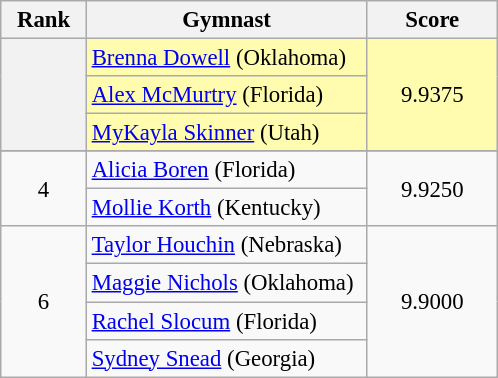<table class="wikitable sortable" style="text-align:center; font-size:95%">
<tr>
<th scope="col" style="width:50px;">Rank</th>
<th scope="col" style="width:180px;">Gymnast</th>
<th scope="col" style="width:80px;">Score</th>
</tr>
<tr style="background:#fffcaf;">
<th rowspan="3" scope="row" style="text-align:center"></th>
<td style="text-align:left;"><a href='#'>Brenna Dowell</a> (Oklahoma)</td>
<td rowspan="3">9.9375</td>
</tr>
<tr style="background:#fffcaf;">
<td style="text-align:left;"><a href='#'>Alex McMurtry</a> (Florida)</td>
</tr>
<tr style="background:#fffcaf;">
<td style="text-align:left;"><a href='#'>MyKayla Skinner</a> (Utah)</td>
</tr>
<tr>
</tr>
<tr>
<td rowspan="2">4</td>
<td style="text-align:left;"><a href='#'>Alicia Boren</a> (Florida)</td>
<td rowspan="2">9.9250</td>
</tr>
<tr>
<td style="text-align:left;"><a href='#'>Mollie Korth</a> (Kentucky)</td>
</tr>
<tr>
<td rowspan="4">6</td>
<td style="text-align:left;"><a href='#'>Taylor Houchin</a> (Nebraska)</td>
<td rowspan="4">9.9000</td>
</tr>
<tr>
<td style="text-align:left;"><a href='#'>Maggie Nichols</a> (Oklahoma)</td>
</tr>
<tr>
<td style="text-align:left;"><a href='#'>Rachel Slocum</a> (Florida)</td>
</tr>
<tr>
<td style="text-align:left;"><a href='#'>Sydney Snead</a> (Georgia)</td>
</tr>
</table>
